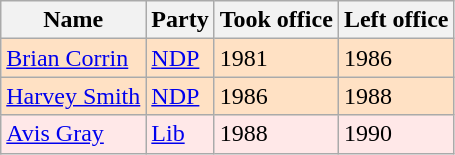<table class="wikitable">
<tr>
<th>Name</th>
<th>Party</th>
<th>Took office</th>
<th>Left office</th>
</tr>
<tr bgcolor=#FFE1C4>
<td><a href='#'>Brian Corrin</a></td>
<td><a href='#'>NDP</a></td>
<td>1981</td>
<td>1986</td>
</tr>
<tr bgcolor=#FFE1C4>
<td><a href='#'>Harvey Smith</a></td>
<td><a href='#'>NDP</a></td>
<td>1986</td>
<td>1988</td>
</tr>
<tr bgcolor=#FFE8E8>
<td><a href='#'>Avis Gray</a></td>
<td><a href='#'>Lib</a></td>
<td>1988</td>
<td>1990</td>
</tr>
</table>
